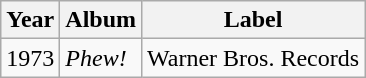<table class="wikitable sortable">
<tr>
<th>Year</th>
<th>Album</th>
<th>Label</th>
</tr>
<tr>
<td>1973</td>
<td><em>Phew!</em></td>
<td>Warner Bros. Records</td>
</tr>
</table>
